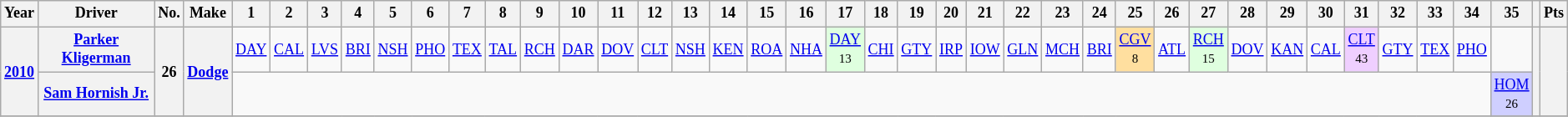<table class="wikitable" style="text-align:center; font-size:75%">
<tr>
<th>Year</th>
<th>Driver</th>
<th>No.</th>
<th>Make</th>
<th>1</th>
<th>2</th>
<th>3</th>
<th>4</th>
<th>5</th>
<th>6</th>
<th>7</th>
<th>8</th>
<th>9</th>
<th>10</th>
<th>11</th>
<th>12</th>
<th>13</th>
<th>14</th>
<th>15</th>
<th>16</th>
<th>17</th>
<th>18</th>
<th>19</th>
<th>20</th>
<th>21</th>
<th>22</th>
<th>23</th>
<th>24</th>
<th>25</th>
<th>26</th>
<th>27</th>
<th>28</th>
<th>29</th>
<th>30</th>
<th>31</th>
<th>32</th>
<th>33</th>
<th>34</th>
<th>35</th>
<th></th>
<th>Pts</th>
</tr>
<tr>
<th rowspan=2><a href='#'>2010</a></th>
<th><a href='#'>Parker Kligerman</a></th>
<th rowspan=2>26</th>
<th rowspan=2><a href='#'>Dodge</a></th>
<td><a href='#'>DAY</a></td>
<td><a href='#'>CAL</a></td>
<td><a href='#'>LVS</a></td>
<td><a href='#'>BRI</a></td>
<td><a href='#'>NSH</a></td>
<td><a href='#'>PHO</a></td>
<td><a href='#'>TEX</a></td>
<td><a href='#'>TAL</a></td>
<td><a href='#'>RCH</a></td>
<td><a href='#'>DAR</a></td>
<td><a href='#'>DOV</a></td>
<td><a href='#'>CLT</a></td>
<td><a href='#'>NSH</a></td>
<td><a href='#'>KEN</a></td>
<td><a href='#'>ROA</a></td>
<td><a href='#'>NHA</a></td>
<td style="background:#DFFFDF;"><a href='#'>DAY</a><br><small>13</small></td>
<td><a href='#'>CHI</a></td>
<td><a href='#'>GTY</a></td>
<td><a href='#'>IRP</a></td>
<td><a href='#'>IOW</a></td>
<td><a href='#'>GLN</a></td>
<td><a href='#'>MCH</a></td>
<td><a href='#'>BRI</a></td>
<td style="background:#FFDF9F;"><a href='#'>CGV</a><br><small>8</small></td>
<td><a href='#'>ATL</a></td>
<td style="background:#DFFFDF;"><a href='#'>RCH</a><br><small>15</small></td>
<td><a href='#'>DOV</a></td>
<td><a href='#'>KAN</a></td>
<td><a href='#'>CAL</a></td>
<td style="background:#EFCFFF;"><a href='#'>CLT</a><br><small>43</small></td>
<td><a href='#'>GTY</a></td>
<td><a href='#'>TEX</a></td>
<td><a href='#'>PHO</a></td>
<td></td>
<th rowspan=2></th>
<th rowspan=2></th>
</tr>
<tr>
<th><a href='#'>Sam Hornish Jr.</a></th>
<td colspan=34></td>
<td style="background:#CFCFFF;"><a href='#'>HOM</a><br><small>26</small></td>
</tr>
<tr>
</tr>
</table>
